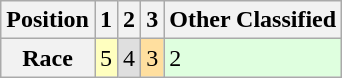<table class="wikitable" style="font-size: 85% style="text-align:center">
<tr>
<th>Position</th>
<th>1</th>
<th>2</th>
<th>3</th>
<th>Other Classified</th>
</tr>
<tr>
<th>Race</th>
<td style="background:#ffffbf;">5</td>
<td style="background:#dfdfdf;">4</td>
<td style="background:#ffdf9f;">3</td>
<td style="background:#dfffdf;">2</td>
</tr>
</table>
